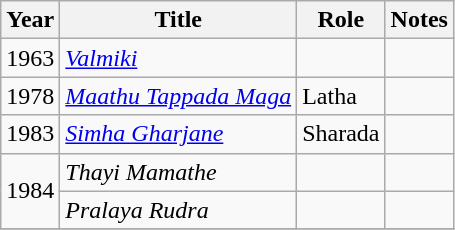<table class="wikitable sortable">
<tr>
<th>Year</th>
<th>Title</th>
<th>Role</th>
<th class="unsortable">Notes</th>
</tr>
<tr>
<td>1963</td>
<td><em><a href='#'>Valmiki</a></em></td>
<td></td>
<td></td>
</tr>
<tr>
<td>1978</td>
<td><em><a href='#'>Maathu Tappada Maga</a></em></td>
<td>Latha</td>
<td></td>
</tr>
<tr>
<td>1983</td>
<td><em><a href='#'>Simha Gharjane</a></em></td>
<td>Sharada</td>
<td></td>
</tr>
<tr>
<td rowspan=2>1984</td>
<td><em>Thayi Mamathe</em></td>
<td></td>
<td></td>
</tr>
<tr>
<td><em>Pralaya Rudra</em></td>
<td></td>
<td></td>
</tr>
<tr>
</tr>
</table>
